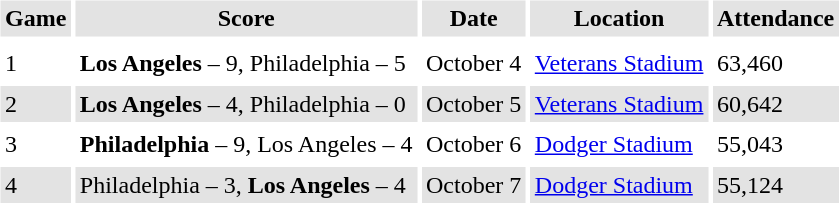<table border="0" cellspacing="3" cellpadding="3">
<tr style="background: #e3e3e3;">
<th>Game</th>
<th>Score</th>
<th>Date</th>
<th>Location</th>
<th>Attendance</th>
</tr>
<tr style="background: #e3e3e3;">
</tr>
<tr>
<td>1</td>
<td><strong>Los Angeles</strong> – 9, Philadelphia – 5</td>
<td>October 4</td>
<td><a href='#'>Veterans Stadium</a></td>
<td>63,460</td>
</tr>
<tr style="background: #e3e3e3;">
<td>2</td>
<td><strong>Los Angeles</strong> – 4, Philadelphia – 0</td>
<td>October 5</td>
<td><a href='#'>Veterans Stadium</a></td>
<td>60,642</td>
</tr>
<tr>
<td>3</td>
<td><strong>Philadelphia</strong> – 9, Los Angeles – 4</td>
<td>October 6</td>
<td><a href='#'>Dodger Stadium</a></td>
<td>55,043</td>
</tr>
<tr style="background: #e3e3e3;">
<td>4</td>
<td>Philadelphia – 3, <strong>Los Angeles</strong> – 4</td>
<td>October 7</td>
<td><a href='#'>Dodger Stadium</a></td>
<td>55,124</td>
</tr>
</table>
